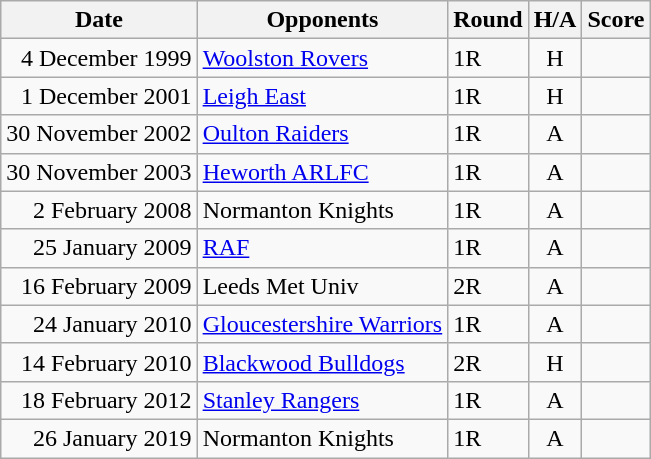<table class="wikitable">
<tr>
<th>Date</th>
<th>Opponents</th>
<th>Round</th>
<th>H/A</th>
<th>Score</th>
</tr>
<tr>
<td align=right>4 December 1999</td>
<td><a href='#'>Woolston Rovers</a></td>
<td>1R</td>
<td align=center>H</td>
<td align=center></td>
</tr>
<tr>
<td align=right>1 December 2001</td>
<td><a href='#'>Leigh East</a></td>
<td>1R</td>
<td align=center>H</td>
<td align=center></td>
</tr>
<tr>
<td align=right>30 November 2002</td>
<td><a href='#'>Oulton Raiders</a></td>
<td>1R</td>
<td align=center>A</td>
<td align=center></td>
</tr>
<tr>
<td align=right>30 November 2003</td>
<td><a href='#'>Heworth ARLFC</a></td>
<td>1R</td>
<td align=center>A</td>
<td align=center></td>
</tr>
<tr>
<td align=right>2 February 2008</td>
<td>Normanton Knights</td>
<td>1R</td>
<td align=center>A</td>
<td align=center></td>
</tr>
<tr>
<td align=right>25 January 2009</td>
<td><a href='#'>RAF</a></td>
<td>1R</td>
<td align=center>A</td>
<td align=center></td>
</tr>
<tr>
<td align=right>16 February 2009</td>
<td>Leeds Met Univ</td>
<td>2R</td>
<td align=center>A</td>
<td align=center></td>
</tr>
<tr>
<td align=right>24 January 2010</td>
<td><a href='#'>Gloucestershire Warriors</a></td>
<td>1R</td>
<td align=center>A</td>
<td align=center></td>
</tr>
<tr>
<td align=right>14 February 2010</td>
<td><a href='#'>Blackwood Bulldogs</a></td>
<td>2R</td>
<td align=center>H</td>
<td align=center></td>
</tr>
<tr>
<td align=right>18 February 2012</td>
<td><a href='#'>Stanley Rangers</a></td>
<td>1R</td>
<td align=center>A</td>
<td align=center></td>
</tr>
<tr>
<td align=right>26 January 2019</td>
<td>Normanton Knights</td>
<td>1R</td>
<td align=center>A</td>
<td align=center></td>
</tr>
</table>
